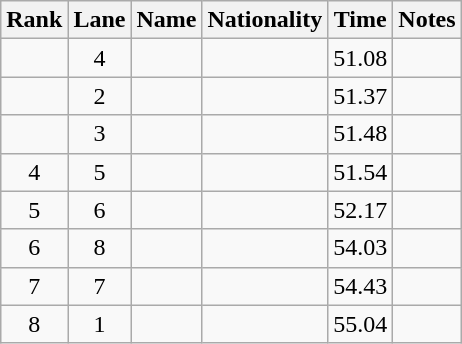<table class="wikitable sortable" style="text-align:center">
<tr>
<th>Rank</th>
<th>Lane</th>
<th>Name</th>
<th>Nationality</th>
<th>Time</th>
<th>Notes</th>
</tr>
<tr>
<td></td>
<td>4</td>
<td align=left></td>
<td align=left></td>
<td>51.08</td>
<td></td>
</tr>
<tr>
<td></td>
<td>2</td>
<td align=left></td>
<td align=left></td>
<td>51.37</td>
<td></td>
</tr>
<tr>
<td></td>
<td>3</td>
<td align=left></td>
<td align=left></td>
<td>51.48</td>
<td></td>
</tr>
<tr>
<td>4</td>
<td>5</td>
<td align=left></td>
<td align=left></td>
<td>51.54</td>
<td></td>
</tr>
<tr>
<td>5</td>
<td>6</td>
<td align=left></td>
<td align=left></td>
<td>52.17</td>
<td></td>
</tr>
<tr>
<td>6</td>
<td>8</td>
<td align=left></td>
<td align=left></td>
<td>54.03</td>
<td></td>
</tr>
<tr>
<td>7</td>
<td>7</td>
<td align=left></td>
<td align=left></td>
<td>54.43</td>
<td></td>
</tr>
<tr>
<td>8</td>
<td>1</td>
<td align=left></td>
<td align=left></td>
<td>55.04</td>
<td></td>
</tr>
</table>
